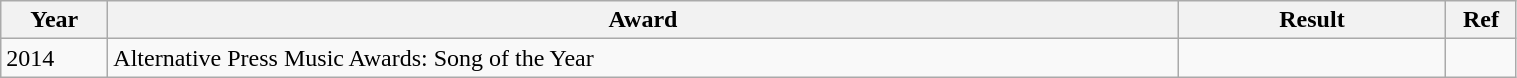<table class="wikitable" style="width:80%;">
<tr>
<th style="width:4%;">Year</th>
<th style="width:40%;">Award</th>
<th style="width:10%;">Result</th>
<th style="width:2%;">Ref</th>
</tr>
<tr>
<td>2014</td>
<td>Alternative Press Music Awards: Song of the Year</td>
<td></td>
<td></td>
</tr>
</table>
